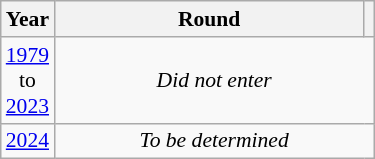<table class="wikitable" style="text-align: center; font-size:90%">
<tr>
<th>Year</th>
<th style="width:200px">Round</th>
<th></th>
</tr>
<tr>
<td><a href='#'>1979</a><br>to<br><a href='#'>2023</a></td>
<td colspan="2"><em>Did not enter</em></td>
</tr>
<tr>
<td><a href='#'>2024</a></td>
<td colspan="2"><em>To be determined</em></td>
</tr>
</table>
